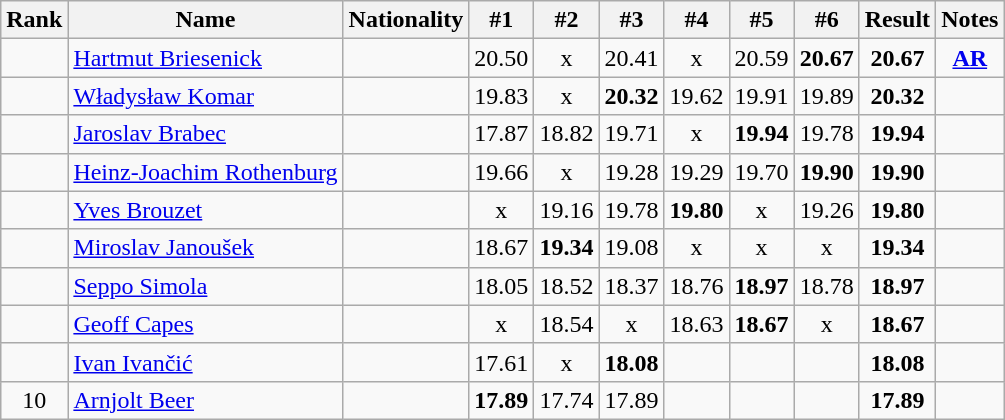<table class="wikitable sortable" style="text-align:center">
<tr>
<th>Rank</th>
<th>Name</th>
<th>Nationality</th>
<th>#1</th>
<th>#2</th>
<th>#3</th>
<th>#4</th>
<th>#5</th>
<th>#6</th>
<th>Result</th>
<th>Notes</th>
</tr>
<tr>
<td></td>
<td align="left"><a href='#'>Hartmut Briesenick</a></td>
<td align=left></td>
<td>20.50</td>
<td>x</td>
<td>20.41</td>
<td>x</td>
<td>20.59</td>
<td><strong>20.67</strong></td>
<td><strong>20.67</strong></td>
<td><strong><a href='#'>AR</a></strong></td>
</tr>
<tr>
<td></td>
<td align="left"><a href='#'>Władysław Komar</a></td>
<td align=left></td>
<td>19.83</td>
<td>x</td>
<td><strong>20.32</strong></td>
<td>19.62</td>
<td>19.91</td>
<td>19.89</td>
<td><strong>20.32</strong></td>
<td></td>
</tr>
<tr>
<td></td>
<td align="left"><a href='#'>Jaroslav Brabec</a></td>
<td align=left></td>
<td>17.87</td>
<td>18.82</td>
<td>19.71</td>
<td>x</td>
<td><strong>19.94</strong></td>
<td>19.78</td>
<td><strong>19.94</strong></td>
<td></td>
</tr>
<tr>
<td></td>
<td align="left"><a href='#'>Heinz-Joachim Rothenburg</a></td>
<td align=left></td>
<td>19.66</td>
<td>x</td>
<td>19.28</td>
<td>19.29</td>
<td>19.70</td>
<td><strong>19.90</strong></td>
<td><strong>19.90</strong></td>
<td></td>
</tr>
<tr>
<td></td>
<td align="left"><a href='#'>Yves Brouzet</a></td>
<td align=left></td>
<td>x</td>
<td>19.16</td>
<td>19.78</td>
<td><strong>19.80</strong></td>
<td>x</td>
<td>19.26</td>
<td><strong>19.80</strong></td>
<td></td>
</tr>
<tr>
<td></td>
<td align="left"><a href='#'>Miroslav Janoušek</a></td>
<td align=left></td>
<td>18.67</td>
<td><strong>19.34</strong></td>
<td>19.08</td>
<td>x</td>
<td>x</td>
<td>x</td>
<td><strong>19.34</strong></td>
<td></td>
</tr>
<tr>
<td></td>
<td align="left"><a href='#'>Seppo Simola</a></td>
<td align=left></td>
<td>18.05</td>
<td>18.52</td>
<td>18.37</td>
<td>18.76</td>
<td><strong>18.97</strong></td>
<td>18.78</td>
<td><strong>18.97</strong></td>
<td></td>
</tr>
<tr>
<td></td>
<td align="left"><a href='#'>Geoff Capes</a></td>
<td align=left></td>
<td>x</td>
<td>18.54</td>
<td>x</td>
<td>18.63</td>
<td><strong>18.67</strong></td>
<td>x</td>
<td><strong>18.67</strong></td>
<td></td>
</tr>
<tr>
<td></td>
<td align="left"><a href='#'>Ivan Ivančić</a></td>
<td align=left></td>
<td>17.61</td>
<td>x</td>
<td><strong>18.08</strong></td>
<td></td>
<td></td>
<td></td>
<td><strong>18.08</strong></td>
<td></td>
</tr>
<tr>
<td>10</td>
<td align="left"><a href='#'>Arnjolt Beer</a></td>
<td align=left></td>
<td><strong>17.89</strong></td>
<td>17.74</td>
<td>17.89</td>
<td></td>
<td></td>
<td></td>
<td><strong>17.89</strong></td>
<td></td>
</tr>
</table>
